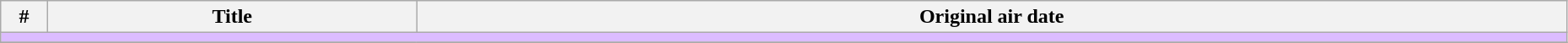<table class="wikitable" width="98%">
<tr>
<th width="3%">#</th>
<th>Title</th>
<th>Original air date</th>
</tr>
<tr>
<td colspan="3" bgcolor="#DCBCFF"></td>
</tr>
<tr>
</tr>
</table>
